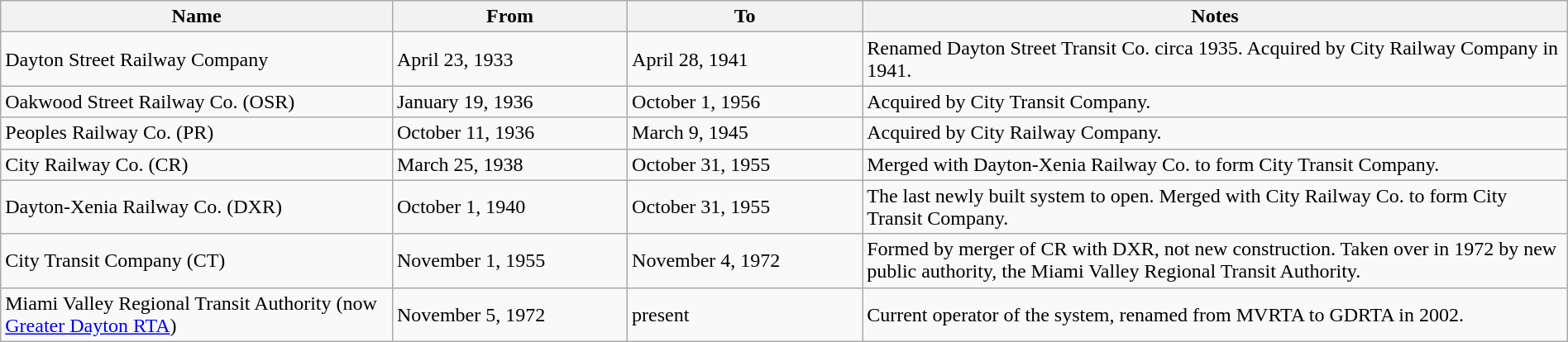<table class="wikitable" width=100%>
<tr>
<th width=25%>Name</th>
<th width=15%>From</th>
<th width=15%>To</th>
<th width=45%>Notes</th>
</tr>
<tr>
<td>Dayton Street Railway Company</td>
<td>April 23, 1933</td>
<td>April 28, 1941</td>
<td>Renamed Dayton Street Transit Co. circa 1935. Acquired by City Railway Company in 1941.</td>
</tr>
<tr>
<td>Oakwood Street Railway Co. (OSR)</td>
<td>January 19, 1936</td>
<td>October 1, 1956</td>
<td>Acquired by City Transit Company.</td>
</tr>
<tr>
<td>Peoples Railway Co. (PR)</td>
<td>October 11, 1936</td>
<td>March 9, 1945</td>
<td>Acquired by City Railway Company.</td>
</tr>
<tr>
<td>City Railway Co. (CR)</td>
<td>March 25, 1938</td>
<td>October 31, 1955</td>
<td>Merged with Dayton-Xenia Railway Co. to form City Transit Company.</td>
</tr>
<tr>
<td>Dayton-Xenia Railway Co. (DXR)</td>
<td>October 1, 1940</td>
<td>October 31, 1955</td>
<td>The last newly built system to open. Merged with City Railway Co. to form City Transit Company.</td>
</tr>
<tr>
<td>City Transit Company (CT)</td>
<td>November 1, 1955</td>
<td>November 4, 1972</td>
<td>Formed by merger of CR with DXR, not new construction. Taken over in 1972 by new public authority, the Miami Valley Regional Transit Authority.</td>
</tr>
<tr>
<td>Miami Valley Regional Transit Authority (now <a href='#'>Greater Dayton RTA</a>)</td>
<td>November 5, 1972</td>
<td>present</td>
<td>Current operator of the system, renamed from MVRTA to GDRTA in 2002.</td>
</tr>
</table>
